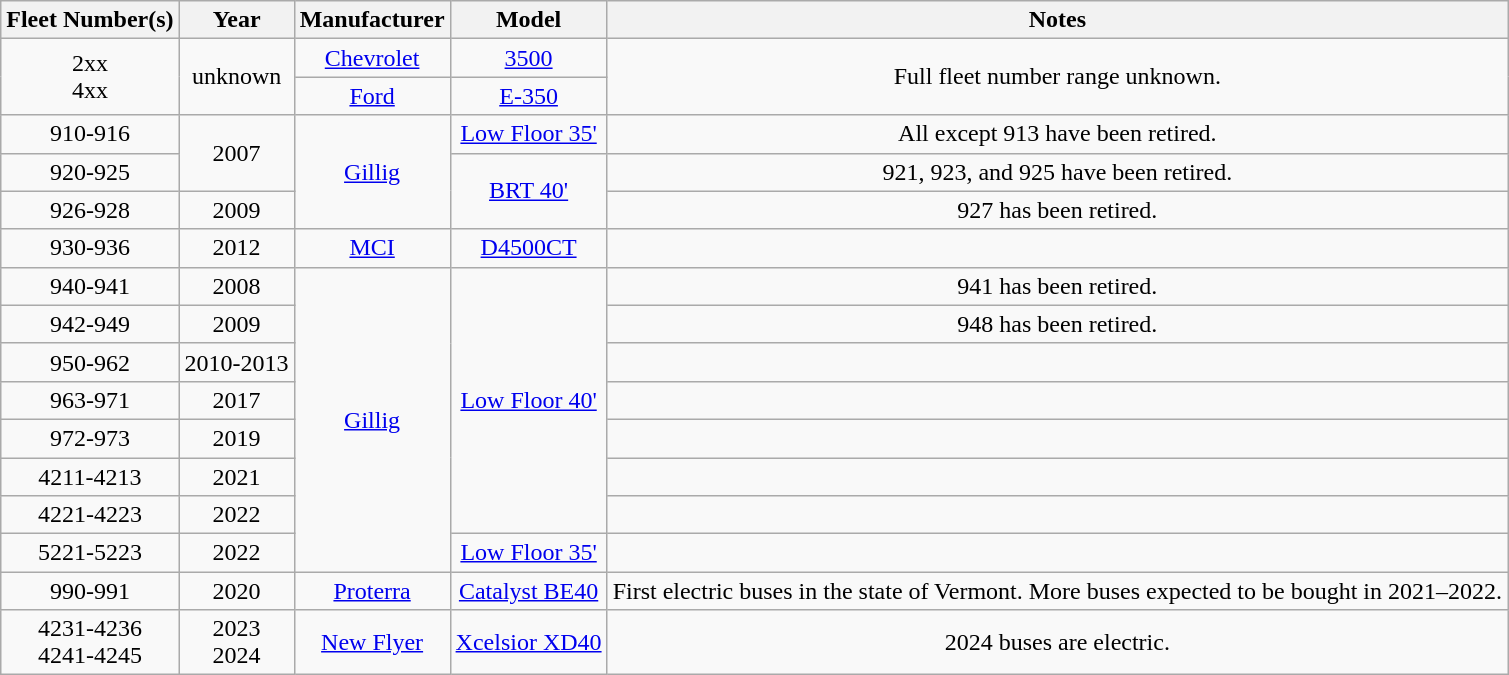<table class="wikitable">
<tr>
<th>Fleet Number(s)</th>
<th>Year</th>
<th>Manufacturer</th>
<th>Model</th>
<th>Notes</th>
</tr>
<tr align="center">
<td rowspan="2">2xx<br>4xx</td>
<td rowspan="2">unknown</td>
<td><a href='#'>Chevrolet</a></td>
<td><a href='#'>3500</a></td>
<td rowspan="2">Full fleet number range unknown.</td>
</tr>
<tr align="center">
<td><a href='#'>Ford</a></td>
<td><a href='#'>E-350</a></td>
</tr>
<tr align="center">
<td>910-916</td>
<td rowspan="2">2007</td>
<td rowspan="3"><a href='#'>Gillig</a></td>
<td><a href='#'>Low Floor 35'</a></td>
<td>All except 913 have been retired.</td>
</tr>
<tr align="center">
<td>920-925</td>
<td rowspan="2"><a href='#'>BRT 40'</a></td>
<td>921, 923, and 925 have been retired.</td>
</tr>
<tr align="center">
<td>926-928</td>
<td>2009</td>
<td>927 has been retired.</td>
</tr>
<tr align="center">
<td>930-936</td>
<td>2012</td>
<td><a href='#'>MCI</a></td>
<td><a href='#'>D4500CT</a></td>
<td></td>
</tr>
<tr align="center">
<td>940-941</td>
<td>2008</td>
<td rowspan="8"><a href='#'>Gillig</a></td>
<td rowspan="7"><a href='#'>Low Floor 40'</a></td>
<td>941 has been retired.</td>
</tr>
<tr align="center">
<td>942-949</td>
<td>2009</td>
<td>948 has been retired.</td>
</tr>
<tr align="center">
<td>950-962</td>
<td>2010-2013</td>
<td></td>
</tr>
<tr align="center">
<td>963-971</td>
<td>2017</td>
<td></td>
</tr>
<tr align="center">
<td>972-973</td>
<td>2019</td>
<td></td>
</tr>
<tr align="center">
<td>4211-4213</td>
<td>2021</td>
<td></td>
</tr>
<tr align="center">
<td>4221-4223</td>
<td>2022</td>
<td></td>
</tr>
<tr align="center">
<td>5221-5223</td>
<td>2022</td>
<td><a href='#'>Low Floor 35'</a></td>
<td></td>
</tr>
<tr align="center">
<td>990-991</td>
<td>2020</td>
<td><a href='#'>Proterra</a></td>
<td><a href='#'>Catalyst BE40</a></td>
<td>First electric buses in the state of Vermont. More buses expected to be bought in 2021–2022.</td>
</tr>
<tr align="center">
<td>4231-4236<br>4241-4245</td>
<td>2023<br>2024</td>
<td><a href='#'>New Flyer</a></td>
<td><a href='#'>Xcelsior XD40</a></td>
<td>2024 buses are electric.</td>
</tr>
</table>
